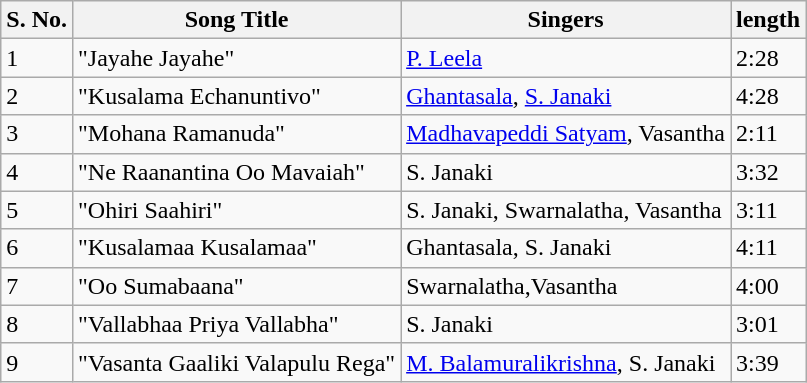<table class="wikitable">
<tr>
<th>S. No.</th>
<th>Song Title</th>
<th>Singers</th>
<th>length</th>
</tr>
<tr>
<td>1</td>
<td>"Jayahe Jayahe"</td>
<td><a href='#'>P. Leela</a></td>
<td>2:28</td>
</tr>
<tr>
<td>2</td>
<td>"Kusalama Echanuntivo"</td>
<td><a href='#'>Ghantasala</a>, <a href='#'>S. Janaki</a></td>
<td>4:28</td>
</tr>
<tr>
<td>3</td>
<td>"Mohana Ramanuda"</td>
<td><a href='#'>Madhavapeddi Satyam</a>, Vasantha</td>
<td>2:11</td>
</tr>
<tr>
<td>4</td>
<td>"Ne Raanantina Oo Mavaiah"</td>
<td>S. Janaki</td>
<td>3:32</td>
</tr>
<tr>
<td>5</td>
<td>"Ohiri Saahiri"</td>
<td>S. Janaki, Swarnalatha, Vasantha</td>
<td>3:11</td>
</tr>
<tr>
<td>6</td>
<td>"Kusalamaa Kusalamaa"</td>
<td>Ghantasala, S. Janaki</td>
<td>4:11</td>
</tr>
<tr>
<td>7</td>
<td>"Oo Sumabaana"</td>
<td>Swarnalatha,Vasantha</td>
<td>4:00</td>
</tr>
<tr>
<td>8</td>
<td>"Vallabhaa Priya Vallabha"</td>
<td>S. Janaki</td>
<td>3:01</td>
</tr>
<tr>
<td>9</td>
<td>"Vasanta Gaaliki Valapulu Rega"</td>
<td><a href='#'>M. Balamuralikrishna</a>, S. Janaki</td>
<td>3:39</td>
</tr>
</table>
